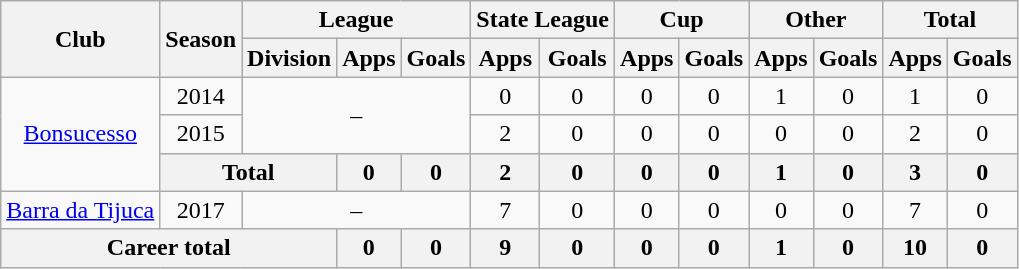<table class="wikitable" style="text-align: center">
<tr>
<th rowspan="2">Club</th>
<th rowspan="2">Season</th>
<th colspan="3">League</th>
<th colspan="2">State League</th>
<th colspan="2">Cup</th>
<th colspan="2">Other</th>
<th colspan="2">Total</th>
</tr>
<tr>
<th>Division</th>
<th>Apps</th>
<th>Goals</th>
<th>Apps</th>
<th>Goals</th>
<th>Apps</th>
<th>Goals</th>
<th>Apps</th>
<th>Goals</th>
<th>Apps</th>
<th>Goals</th>
</tr>
<tr>
<td rowspan="3"><a href='#'>Bonsucesso</a></td>
<td>2014</td>
<td colspan="3" rowspan="2">–</td>
<td>0</td>
<td>0</td>
<td>0</td>
<td>0</td>
<td>1</td>
<td>0</td>
<td>1</td>
<td>0</td>
</tr>
<tr>
<td>2015</td>
<td>2</td>
<td>0</td>
<td>0</td>
<td>0</td>
<td>0</td>
<td>0</td>
<td>2</td>
<td>0</td>
</tr>
<tr>
<th colspan="2"><strong>Total</strong></th>
<th>0</th>
<th>0</th>
<th>2</th>
<th>0</th>
<th>0</th>
<th>0</th>
<th>1</th>
<th>0</th>
<th>3</th>
<th>0</th>
</tr>
<tr>
<td><a href='#'>Barra da Tijuca</a></td>
<td>2017</td>
<td colspan="3">–</td>
<td>7</td>
<td>0</td>
<td>0</td>
<td>0</td>
<td>0</td>
<td>0</td>
<td>7</td>
<td>0</td>
</tr>
<tr>
<th colspan="3"><strong>Career total</strong></th>
<th>0</th>
<th>0</th>
<th>9</th>
<th>0</th>
<th>0</th>
<th>0</th>
<th>1</th>
<th>0</th>
<th>10</th>
<th>0</th>
</tr>
</table>
